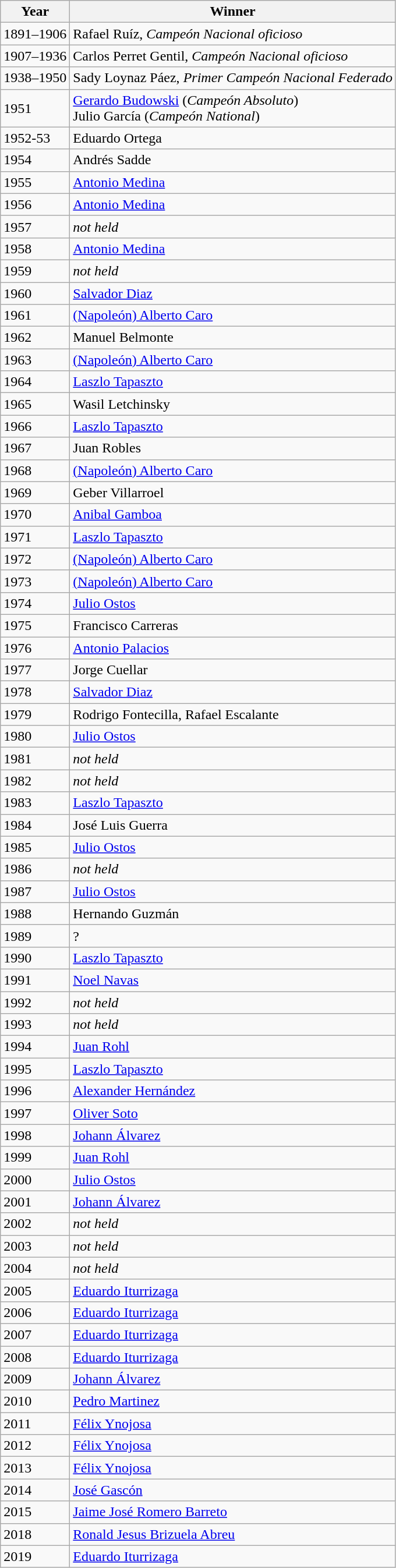<table class="sortable wikitable">
<tr>
<th>Year</th>
<th>Winner</th>
</tr>
<tr>
<td>1891–1906</td>
<td>Rafael Ruíz, <em>Campeón Nacional oficioso</em></td>
</tr>
<tr>
<td>1907–1936</td>
<td>Carlos Perret Gentil, <em>Campeón Nacional oficioso</em></td>
</tr>
<tr>
<td>1938–1950</td>
<td>Sady Loynaz Páez, <em>Primer Campeón Nacional Federado</em></td>
</tr>
<tr>
<td>1951</td>
<td><a href='#'>Gerardo Budowski</a> (<em>Campeón Absoluto</em>)<br> Julio García (<em>Campeón National</em>)</td>
</tr>
<tr>
<td>1952-53</td>
<td>Eduardo Ortega</td>
</tr>
<tr>
<td>1954</td>
<td>Andrés Sadde</td>
</tr>
<tr>
<td>1955</td>
<td><a href='#'>Antonio Medina</a></td>
</tr>
<tr>
<td>1956</td>
<td><a href='#'>Antonio Medina</a></td>
</tr>
<tr>
<td>1957</td>
<td><em>not held</em></td>
</tr>
<tr>
<td>1958</td>
<td><a href='#'>Antonio Medina</a></td>
</tr>
<tr>
<td>1959</td>
<td><em>not held</em></td>
</tr>
<tr>
<td>1960</td>
<td><a href='#'>Salvador Diaz</a></td>
</tr>
<tr>
<td>1961</td>
<td><a href='#'>(Napoleón) Alberto Caro</a></td>
</tr>
<tr>
<td>1962</td>
<td>Manuel Belmonte</td>
</tr>
<tr>
<td>1963</td>
<td><a href='#'>(Napoleón) Alberto Caro</a></td>
</tr>
<tr>
<td>1964</td>
<td><a href='#'>Laszlo Tapaszto</a></td>
</tr>
<tr>
<td>1965</td>
<td>Wasil Letchinsky</td>
</tr>
<tr>
<td>1966</td>
<td><a href='#'>Laszlo Tapaszto</a></td>
</tr>
<tr>
<td>1967</td>
<td>Juan Robles</td>
</tr>
<tr>
<td>1968</td>
<td><a href='#'>(Napoleón) Alberto Caro</a></td>
</tr>
<tr>
<td>1969</td>
<td>Geber Villarroel</td>
</tr>
<tr>
<td>1970</td>
<td><a href='#'>Anibal Gamboa</a></td>
</tr>
<tr>
<td>1971</td>
<td><a href='#'>Laszlo Tapaszto</a></td>
</tr>
<tr>
<td>1972</td>
<td><a href='#'>(Napoleón) Alberto Caro</a></td>
</tr>
<tr>
<td>1973</td>
<td><a href='#'>(Napoleón) Alberto Caro</a></td>
</tr>
<tr>
<td>1974</td>
<td><a href='#'>Julio Ostos</a></td>
</tr>
<tr>
<td>1975</td>
<td>Francisco Carreras</td>
</tr>
<tr>
<td>1976</td>
<td><a href='#'>Antonio Palacios</a></td>
</tr>
<tr>
<td>1977</td>
<td>Jorge Cuellar</td>
</tr>
<tr>
<td>1978</td>
<td><a href='#'>Salvador Diaz</a></td>
</tr>
<tr>
<td>1979</td>
<td>Rodrigo Fontecilla, Rafael Escalante</td>
</tr>
<tr>
<td>1980</td>
<td><a href='#'>Julio Ostos</a></td>
</tr>
<tr>
<td>1981</td>
<td><em>not held</em></td>
</tr>
<tr>
<td>1982</td>
<td><em>not held</em></td>
</tr>
<tr>
<td>1983</td>
<td><a href='#'>Laszlo Tapaszto</a></td>
</tr>
<tr>
<td>1984</td>
<td>José Luis Guerra</td>
</tr>
<tr>
<td>1985</td>
<td><a href='#'>Julio Ostos</a></td>
</tr>
<tr>
<td>1986</td>
<td><em>not held</em></td>
</tr>
<tr>
<td>1987</td>
<td><a href='#'>Julio Ostos</a></td>
</tr>
<tr>
<td>1988</td>
<td>Hernando Guzmán</td>
</tr>
<tr>
<td>1989</td>
<td>?</td>
</tr>
<tr>
<td>1990</td>
<td><a href='#'>Laszlo Tapaszto</a></td>
</tr>
<tr>
<td>1991</td>
<td><a href='#'>Noel Navas</a></td>
</tr>
<tr>
<td>1992</td>
<td><em>not held</em></td>
</tr>
<tr>
<td>1993</td>
<td><em>not held</em></td>
</tr>
<tr>
<td>1994</td>
<td><a href='#'>Juan Rohl</a></td>
</tr>
<tr>
<td>1995</td>
<td><a href='#'>Laszlo Tapaszto</a></td>
</tr>
<tr>
<td>1996</td>
<td><a href='#'>Alexander Hernández</a></td>
</tr>
<tr>
<td>1997</td>
<td><a href='#'>Oliver Soto</a></td>
</tr>
<tr>
<td>1998</td>
<td><a href='#'>Johann Álvarez</a></td>
</tr>
<tr>
<td>1999</td>
<td><a href='#'>Juan Rohl</a></td>
</tr>
<tr>
<td>2000</td>
<td><a href='#'>Julio Ostos</a></td>
</tr>
<tr>
<td>2001</td>
<td><a href='#'>Johann Álvarez</a></td>
</tr>
<tr>
<td>2002</td>
<td><em>not held</em></td>
</tr>
<tr>
<td>2003</td>
<td><em>not held</em></td>
</tr>
<tr>
<td>2004</td>
<td><em>not held</em></td>
</tr>
<tr>
<td>2005</td>
<td><a href='#'>Eduardo Iturrizaga</a></td>
</tr>
<tr>
<td>2006</td>
<td><a href='#'>Eduardo Iturrizaga</a></td>
</tr>
<tr>
<td>2007</td>
<td><a href='#'>Eduardo Iturrizaga</a></td>
</tr>
<tr>
<td>2008</td>
<td><a href='#'>Eduardo Iturrizaga</a></td>
</tr>
<tr>
<td>2009</td>
<td><a href='#'>Johann Álvarez</a></td>
</tr>
<tr>
<td>2010</td>
<td><a href='#'>Pedro Martinez</a></td>
</tr>
<tr>
<td>2011</td>
<td><a href='#'>Félix Ynojosa</a></td>
</tr>
<tr>
<td>2012</td>
<td><a href='#'>Félix Ynojosa</a></td>
</tr>
<tr>
<td>2013</td>
<td><a href='#'>Félix Ynojosa</a></td>
</tr>
<tr>
<td>2014</td>
<td><a href='#'>José Gascón</a></td>
</tr>
<tr>
<td>2015</td>
<td><a href='#'>Jaime José Romero Barreto</a></td>
</tr>
<tr>
<td>2018</td>
<td><a href='#'>Ronald Jesus Brizuela Abreu</a></td>
</tr>
<tr>
<td>2019</td>
<td><a href='#'>Eduardo Iturrizaga</a></td>
</tr>
</table>
